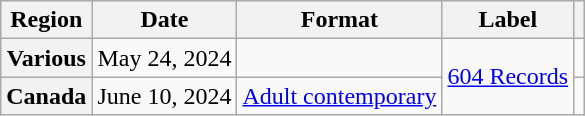<table class="wikitable plainrowheaders">
<tr>
<th scope="col">Region</th>
<th scope="col">Date</th>
<th scope="col">Format</th>
<th scope="col">Label</th>
<th scope="col"></th>
</tr>
<tr>
<th scope="row">Various</th>
<td>May 24, 2024</td>
<td></td>
<td rowspan="2"><a href='#'>604 Records</a></td>
<td align="center"></td>
</tr>
<tr>
<th scope="row">Canada</th>
<td>June 10, 2024</td>
<td><a href='#'>Adult contemporary</a></td>
<td align="center"></td>
</tr>
</table>
